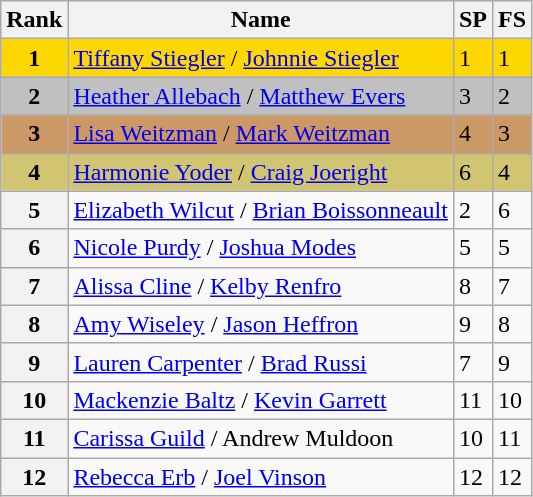<table class="wikitable">
<tr>
<th>Rank</th>
<th>Name</th>
<th>SP</th>
<th>FS</th>
</tr>
<tr bgcolor="gold">
<td align="center"><strong>1</strong></td>
<td><a href='#'>Tiffany Stiegler</a> / <a href='#'>Johnnie Stiegler</a></td>
<td>1</td>
<td>1</td>
</tr>
<tr bgcolor="silver">
<td align="center"><strong>2</strong></td>
<td><a href='#'>Heather Allebach</a> / <a href='#'>Matthew Evers</a></td>
<td>3</td>
<td>2</td>
</tr>
<tr bgcolor="cc9966">
<td align="center"><strong>3</strong></td>
<td><a href='#'>Lisa Weitzman</a> / <a href='#'>Mark Weitzman</a></td>
<td>4</td>
<td>3</td>
</tr>
<tr bgcolor="#d1c571">
<td align="center"><strong>4</strong></td>
<td><a href='#'>Harmonie Yoder</a> / <a href='#'>Craig Joeright</a></td>
<td>6</td>
<td>4</td>
</tr>
<tr>
<th>5</th>
<td><a href='#'>Elizabeth Wilcut</a> / <a href='#'>Brian Boissonneault</a></td>
<td>2</td>
<td>6</td>
</tr>
<tr>
<th>6</th>
<td><a href='#'>Nicole Purdy</a> / <a href='#'>Joshua Modes</a></td>
<td>5</td>
<td>5</td>
</tr>
<tr>
<th>7</th>
<td><a href='#'>Alissa Cline</a> / <a href='#'>Kelby Renfro</a></td>
<td>8</td>
<td>7</td>
</tr>
<tr>
<th>8</th>
<td><a href='#'>Amy Wiseley</a> / <a href='#'>Jason Heffron</a></td>
<td>9</td>
<td>8</td>
</tr>
<tr>
<th>9</th>
<td><a href='#'>Lauren Carpenter</a> / <a href='#'>Brad Russi</a></td>
<td>7</td>
<td>9</td>
</tr>
<tr>
<th>10</th>
<td><a href='#'>Mackenzie Baltz</a> / <a href='#'>Kevin Garrett</a></td>
<td>11</td>
<td>10</td>
</tr>
<tr>
<th>11</th>
<td><a href='#'>Carissa Guild</a> / Andrew Muldoon</td>
<td>10</td>
<td>11</td>
</tr>
<tr>
<th>12</th>
<td><a href='#'>Rebecca Erb</a> / <a href='#'>Joel Vinson</a></td>
<td>12</td>
<td>12</td>
</tr>
</table>
